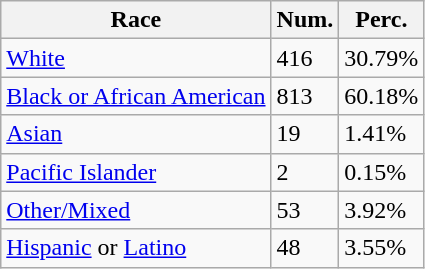<table class="wikitable">
<tr>
<th>Race</th>
<th>Num.</th>
<th>Perc.</th>
</tr>
<tr>
<td><a href='#'>White</a></td>
<td>416</td>
<td>30.79%</td>
</tr>
<tr>
<td><a href='#'>Black or African American</a></td>
<td>813</td>
<td>60.18%</td>
</tr>
<tr>
<td><a href='#'>Asian</a></td>
<td>19</td>
<td>1.41%</td>
</tr>
<tr>
<td><a href='#'>Pacific Islander</a></td>
<td>2</td>
<td>0.15%</td>
</tr>
<tr>
<td><a href='#'>Other/Mixed</a></td>
<td>53</td>
<td>3.92%</td>
</tr>
<tr>
<td><a href='#'>Hispanic</a> or <a href='#'>Latino</a></td>
<td>48</td>
<td>3.55%</td>
</tr>
</table>
